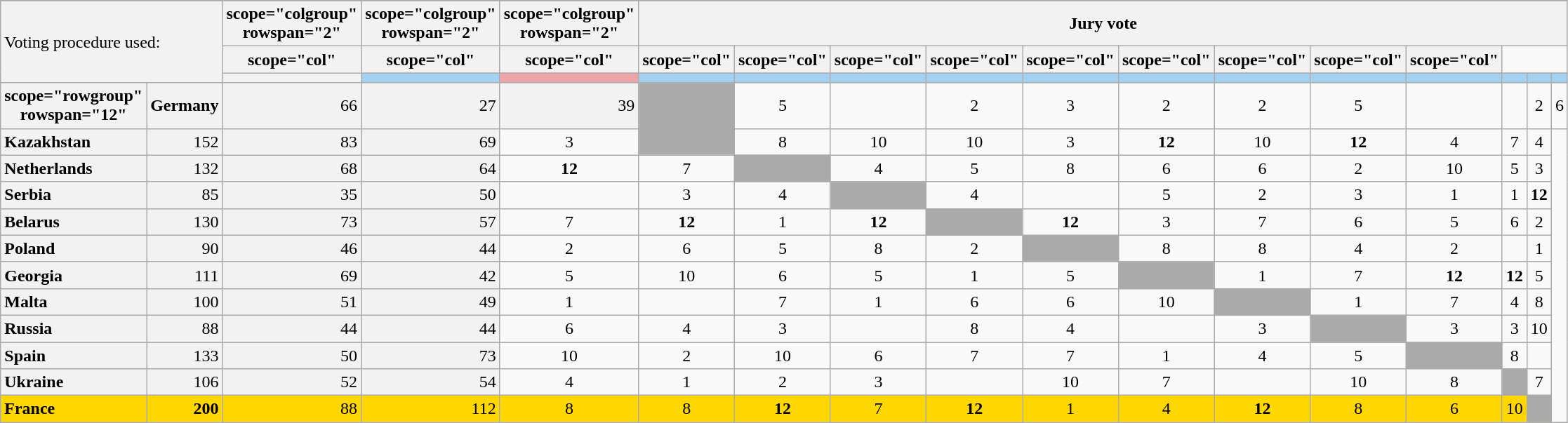<table class="wikitable plainrowheaders" style="text-align:center;">
<tr>
</tr>
<tr>
<td colspan="2" rowspan="3" style="text-align:left; background:#F2F2F2">Voting procedure used:<br></td>
<th>scope="colgroup" rowspan="2" </th>
<th>scope="colgroup" rowspan="2" </th>
<th>scope="colgroup" rowspan="2" </th>
<th scope="colgroup" colspan="12">Jury vote</th>
</tr>
<tr>
<th>scope="col" </th>
<th>scope="col" </th>
<th>scope="col" </th>
<th>scope="col" </th>
<th>scope="col" </th>
<th>scope="col" </th>
<th>scope="col" </th>
<th>scope="col" </th>
<th>scope="col" </th>
<th>scope="col" </th>
<th>scope="col" </th>
<th>scope="col" </th>
</tr>
<tr>
<th style="height:2px; border-top:1px solid transparent;"></th>
<td style="background:#A4D1EF;"></td>
<td style="background:#EFA4A9;"></td>
<td style="background:#A4D1EF;"></td>
<td style="background:#A4D1EF;"></td>
<td style="background:#A4D1EF;"></td>
<td style="background:#A4D1EF;"></td>
<td style="background:#A4D1EF;"></td>
<td style="background:#A4D1EF;"></td>
<td style="background:#A4D1EF;"></td>
<td style="background:#A4D1EF;"></td>
<td style="background:#A4D1EF;"></td>
<td style="background:#A4D1EF;"></td>
<td style="background:#A4D1EF;"></td>
<td style="background:#A4D1EF;"></td>
</tr>
<tr>
<th>scope="rowgroup" rowspan="12" </th>
<th scope="row" style="text-align:left; background:#f2f2f2;">Germany</th>
<td style="text-align:right; background:#f2f2f2;">66</td>
<td style="text-align:right; background:#f2f2f2;">27</td>
<td style="text-align:right; background:#f2f2f2;">39</td>
<td style="text-align:left; background:#aaa;"></td>
<td>5</td>
<td></td>
<td>2</td>
<td>3</td>
<td>2</td>
<td>2</td>
<td>5</td>
<td></td>
<td></td>
<td>2</td>
<td>6</td>
</tr>
<tr>
<th scope="row" style="text-align:left; background:#f2f2f2;">Kazakhstan</th>
<td style="text-align:right; background:#f2f2f2;">152</td>
<td style="text-align:right; background:#f2f2f2;">83</td>
<td style="text-align:right; background:#f2f2f2;">69</td>
<td>3</td>
<td style="text-align:left; background:#aaa;"></td>
<td>8</td>
<td>10</td>
<td>10</td>
<td>3</td>
<td><strong>12</strong></td>
<td>10</td>
<td><strong>12</strong></td>
<td>4</td>
<td>7</td>
<td>4</td>
</tr>
<tr>
<th scope="row" style="text-align:left; background:#f2f2f2;">Netherlands</th>
<td style="text-align:right; background:#f2f2f2;">132</td>
<td style="text-align:right; background:#f2f2f2;">68</td>
<td style="text-align:right; background:#f2f2f2;">64</td>
<td><strong>12</strong></td>
<td>7</td>
<td style="text-align:left; background:#aaa;"></td>
<td>4</td>
<td>5</td>
<td>8</td>
<td>6</td>
<td>6</td>
<td>2</td>
<td>10</td>
<td>5</td>
<td>3</td>
</tr>
<tr>
<th scope="row" style="text-align:left; background:#f2f2f2;">Serbia</th>
<td style="text-align:right; background:#f2f2f2;">85</td>
<td style="text-align:right; background:#f2f2f2;">35</td>
<td style="text-align:right; background:#f2f2f2;">50</td>
<td></td>
<td>3</td>
<td>4</td>
<td style="text-align:left; background:#aaa;"></td>
<td>4</td>
<td></td>
<td>5</td>
<td>2</td>
<td>3</td>
<td>1</td>
<td>1</td>
<td><strong>12</strong></td>
</tr>
<tr>
<th scope="row" style="text-align:left; background:#f2f2f2;">Belarus</th>
<td style="text-align:right; background:#f2f2f2;">130</td>
<td style="text-align:right; background:#f2f2f2;">73</td>
<td style="text-align:right; background:#f2f2f2;">57</td>
<td>7</td>
<td><strong>12</strong></td>
<td>1</td>
<td><strong>12</strong></td>
<td style="text-align:left; background:#aaa;"></td>
<td><strong>12</strong></td>
<td>3</td>
<td>7</td>
<td>6</td>
<td>5</td>
<td>6</td>
<td>2</td>
</tr>
<tr>
<th scope="row" style="text-align:left; background:#f2f2f2;">Poland</th>
<td style="text-align:right; background:#f2f2f2;">90</td>
<td style="text-align:right; background:#f2f2f2;">46</td>
<td style="text-align:right; background:#f2f2f2;">44</td>
<td>2</td>
<td>6</td>
<td>5</td>
<td>8</td>
<td>2</td>
<td style="text-align:left; background:#aaa;"></td>
<td>8</td>
<td>8</td>
<td>4</td>
<td>2</td>
<td></td>
<td>1</td>
</tr>
<tr>
<th scope="row" style="text-align:left; background:#f2f2f2;">Georgia</th>
<td style="text-align:right; background:#f2f2f2;">111</td>
<td style="text-align:right; background:#f2f2f2;">69</td>
<td style="text-align:right; background:#f2f2f2;">42</td>
<td>5</td>
<td>10</td>
<td>6</td>
<td>5</td>
<td>1</td>
<td>5</td>
<td style="text-align:left; background:#aaa;"></td>
<td>1</td>
<td>7</td>
<td><strong>12</strong></td>
<td><strong>12</strong></td>
<td>5</td>
</tr>
<tr>
<th scope="row" style="text-align:left; background:#f2f2f2;">Malta</th>
<td style="text-align:right; background:#f2f2f2;">100</td>
<td style="text-align:right; background:#f2f2f2;">51</td>
<td style="text-align:right; background:#f2f2f2;">49</td>
<td>1</td>
<td></td>
<td>7</td>
<td>1</td>
<td>6</td>
<td>6</td>
<td>10</td>
<td style="text-align:left; background:#aaa;"></td>
<td>1</td>
<td>7</td>
<td>4</td>
<td>8</td>
</tr>
<tr>
<th scope="row" style="text-align:left; background:#f2f2f2;">Russia</th>
<td style="text-align:right; background:#f2f2f2;">88</td>
<td style="text-align:right; background:#f2f2f2;">44</td>
<td style="text-align:right; background:#f2f2f2;">44</td>
<td>6</td>
<td>4</td>
<td>3</td>
<td></td>
<td>8</td>
<td>4</td>
<td></td>
<td>3</td>
<td style="text-align:left; background:#aaa;"></td>
<td>3</td>
<td>3</td>
<td>10</td>
</tr>
<tr>
<th scope="row" style="text-align:left; background:#f2f2f2;">Spain</th>
<td style="text-align:right; background:#f2f2f2;">133</td>
<td style="text-align:right; background:#f2f2f2;">50</td>
<td style="text-align:right; background:#f2f2f2;">73</td>
<td>10</td>
<td>2</td>
<td>10</td>
<td>6</td>
<td>7</td>
<td>7</td>
<td>1</td>
<td>4</td>
<td>5</td>
<td style="text-align:left; background:#aaa;"></td>
<td>8</td>
<td></td>
</tr>
<tr>
<th scope="row" style="text-align:left; background:#f2f2f2;">Ukraine</th>
<td style="text-align:right; background:#f2f2f2;">106</td>
<td style="text-align:right; background:#f2f2f2;">52</td>
<td style="text-align:right; background:#f2f2f2;">54</td>
<td>4</td>
<td>1</td>
<td>2</td>
<td>3</td>
<td></td>
<td>10</td>
<td>7</td>
<td></td>
<td>10</td>
<td>8</td>
<td style="text-align:left; background:#aaa;"></td>
<td>7</td>
</tr>
<tr style="background:gold;">
<th scope="row" style="text-align:left; font-weight:bold; background:gold;">France</th>
<td style="text-align:right; font-weight:bold;">200</td>
<td style="text-align:right;">88</td>
<td style="text-align:right;">112</td>
<td>8</td>
<td>8</td>
<td><strong>12</strong></td>
<td>7</td>
<td><strong>12</strong></td>
<td>1</td>
<td>4</td>
<td><strong>12</strong></td>
<td>8</td>
<td>6</td>
<td>10</td>
<td style="text-align:left; background:#aaa;"></td>
</tr>
</table>
